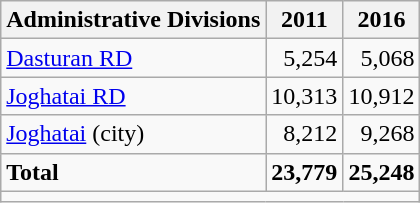<table class="wikitable">
<tr>
<th>Administrative Divisions</th>
<th>2011</th>
<th>2016</th>
</tr>
<tr>
<td><a href='#'>Dasturan RD</a></td>
<td style="text-align: right;">5,254</td>
<td style="text-align: right;">5,068</td>
</tr>
<tr>
<td><a href='#'>Joghatai RD</a></td>
<td style="text-align: right;">10,313</td>
<td style="text-align: right;">10,912</td>
</tr>
<tr>
<td><a href='#'>Joghatai</a> (city)</td>
<td style="text-align: right;">8,212</td>
<td style="text-align: right;">9,268</td>
</tr>
<tr>
<td><strong>Total</strong></td>
<td style="text-align: right;"><strong>23,779</strong></td>
<td style="text-align: right;"><strong>25,248</strong></td>
</tr>
<tr>
<td colspan=3></td>
</tr>
</table>
